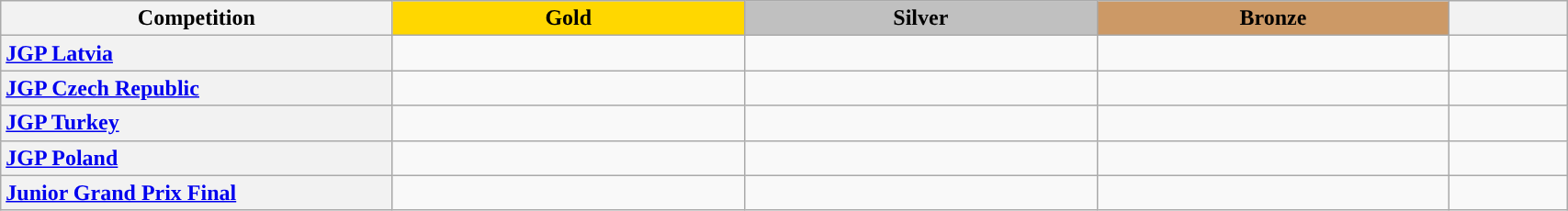<table class="wikitable unsortable" style="text-align:left; width:90%">
<tr>
<th scope="col" style="text-align:center; width:25%;">Competition</th>
<td scope="col" style="text-align:center; width:22.5%; background:gold"><strong>Gold</strong></td>
<td scope="col" style="text-align:center; width:22.5%; background:silver"><strong>Silver</strong></td>
<td scope="col" style="text-align:center; width:22.5%; background:#c96"><strong>Bronze</strong></td>
<th scope="col" style="text-align:center; width:7.5%;"></th>
</tr>
<tr>
<th scope="row" style="text-align:left"> <a href='#'>JGP Latvia</a></th>
<td></td>
<td></td>
<td></td>
<td></td>
</tr>
<tr>
<th scope="row" style="text-align:left"> <a href='#'>JGP Czech Republic</a></th>
<td></td>
<td></td>
<td></td>
<td></td>
</tr>
<tr>
<th scope="row" style="text-align:left"> <a href='#'>JGP Turkey</a></th>
<td></td>
<td></td>
<td></td>
<td></td>
</tr>
<tr>
<th scope="row" style="text-align:left"> <a href='#'>JGP Poland</a></th>
<td></td>
<td></td>
<td></td>
<td></td>
</tr>
<tr>
<th scope="row" style="text-align:left"> <a href='#'>Junior Grand Prix Final</a></th>
<td></td>
<td></td>
<td></td>
<td></td>
</tr>
</table>
